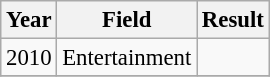<table class="wikitable" style="font-size: 95%;">
<tr>
<th>Year</th>
<th>Field</th>
<th>Result</th>
</tr>
<tr>
<td>2010</td>
<td>Entertainment</td>
<td></td>
</tr>
<tr>
</tr>
</table>
